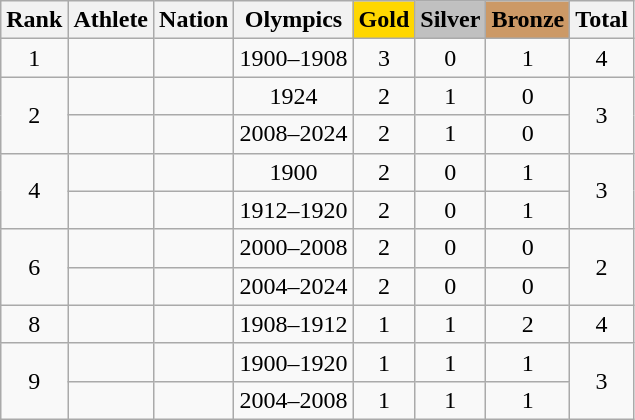<table class="wikitable sortable" style="text-align:center;">
<tr>
<th>Rank</th>
<th>Athlete</th>
<th>Nation</th>
<th>Olympics</th>
<th style="background:gold;">Gold</th>
<th style="background:silver;">Silver</th>
<th style="background:#c96;">Bronze</th>
<th>Total</th>
</tr>
<tr>
<td>1</td>
<td style="text-align:left;"></td>
<td style="text-align:left;"></td>
<td>1900–1908</td>
<td>3</td>
<td>0</td>
<td>1</td>
<td>4</td>
</tr>
<tr>
<td rowspan="2">2</td>
<td style="text-align:left;"></td>
<td style="text-align:left;"></td>
<td>1924</td>
<td>2</td>
<td>1</td>
<td>0</td>
<td rowspan="2">3</td>
</tr>
<tr>
<td style="text-align:left;"></td>
<td style="text-align:left;"></td>
<td>2008–2024</td>
<td>2</td>
<td>1</td>
<td>0</td>
</tr>
<tr>
<td rowspan="2">4</td>
<td style="text-align:left;"></td>
<td style="text-align:left;"></td>
<td>1900</td>
<td>2</td>
<td>0</td>
<td>1</td>
<td rowspan="2">3</td>
</tr>
<tr>
<td style="text-align:left;"></td>
<td style="text-align:left;"></td>
<td>1912–1920</td>
<td>2</td>
<td>0</td>
<td>1</td>
</tr>
<tr>
<td rowspan="2">6</td>
<td style="text-align:left;"></td>
<td style="text-align:left;"></td>
<td>2000–2008</td>
<td>2</td>
<td>0</td>
<td>0</td>
<td rowspan="2">2</td>
</tr>
<tr>
<td style="text-align:left;"></td>
<td style="text-align:left;"></td>
<td>2004–2024</td>
<td>2</td>
<td>0</td>
<td>0</td>
</tr>
<tr>
<td>8</td>
<td style="text-align:left;"></td>
<td style="text-align:left;"></td>
<td>1908–1912</td>
<td>1</td>
<td>1</td>
<td>2</td>
<td>4</td>
</tr>
<tr>
<td rowspan="2">9</td>
<td style="text-align:left;"></td>
<td style="text-align:left;"></td>
<td>1900–1920</td>
<td>1</td>
<td>1</td>
<td>1</td>
<td rowspan="2">3</td>
</tr>
<tr>
<td style="text-align:left;"></td>
<td style="text-align:left;"></td>
<td>2004–2008</td>
<td>1</td>
<td>1</td>
<td>1</td>
</tr>
</table>
